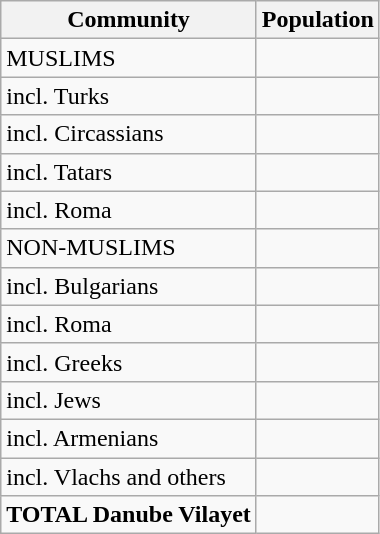<table class="wikitable sortable">
<tr>
<th>Community</th>
<th>Population</th>
</tr>
<tr>
<td>MUSLIMS</td>
<td></td>
</tr>
<tr>
<td>incl. Turks</td>
<td></td>
</tr>
<tr>
<td>incl. Circassians</td>
<td></td>
</tr>
<tr>
<td>incl. Tatars</td>
<td></td>
</tr>
<tr>
<td>incl. Roma</td>
<td></td>
</tr>
<tr>
<td>NON-MUSLIMS</td>
<td></td>
</tr>
<tr>
<td>incl. Bulgarians</td>
<td></td>
</tr>
<tr>
<td>incl. Roma</td>
<td></td>
</tr>
<tr>
<td>incl. Greeks</td>
<td></td>
</tr>
<tr>
<td>incl. Jews</td>
<td></td>
</tr>
<tr>
<td>incl. Armenians</td>
<td></td>
</tr>
<tr>
<td>incl. Vlachs and others</td>
<td></td>
</tr>
<tr>
<td><strong>TOTAL Danube Vilayet</strong></td>
<td></td>
</tr>
</table>
